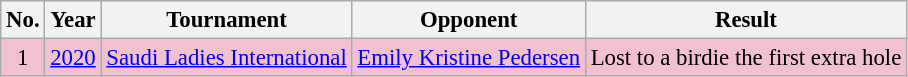<table class="wikitable" style="font-size:95%;">
<tr>
<th>No.</th>
<th>Year</th>
<th>Tournament</th>
<th>Opponent</th>
<th>Result</th>
</tr>
<tr style="background:#F2C1D1;">
<td align=center>1</td>
<td><a href='#'>2020</a></td>
<td><a href='#'>Saudi Ladies International</a></td>
<td> <a href='#'>Emily Kristine Pedersen</a></td>
<td>Lost to a birdie the first extra hole</td>
</tr>
</table>
